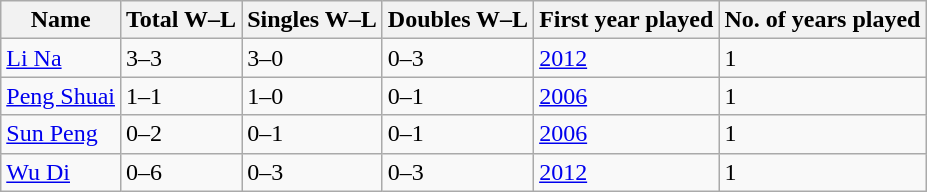<table class="sortable wikitable">
<tr>
<th>Name</th>
<th>Total W–L</th>
<th>Singles W–L</th>
<th>Doubles W–L</th>
<th>First year played</th>
<th>No. of years played</th>
</tr>
<tr>
<td><a href='#'>Li Na</a></td>
<td>3–3</td>
<td>3–0</td>
<td>0–3</td>
<td><a href='#'>2012</a></td>
<td>1</td>
</tr>
<tr>
<td><a href='#'>Peng Shuai</a></td>
<td>1–1</td>
<td>1–0</td>
<td>0–1</td>
<td><a href='#'>2006</a></td>
<td>1</td>
</tr>
<tr>
<td><a href='#'>Sun Peng</a></td>
<td>0–2</td>
<td>0–1</td>
<td>0–1</td>
<td><a href='#'>2006</a></td>
<td>1</td>
</tr>
<tr>
<td><a href='#'>Wu Di</a></td>
<td>0–6</td>
<td>0–3</td>
<td>0–3</td>
<td><a href='#'>2012</a></td>
<td>1</td>
</tr>
</table>
